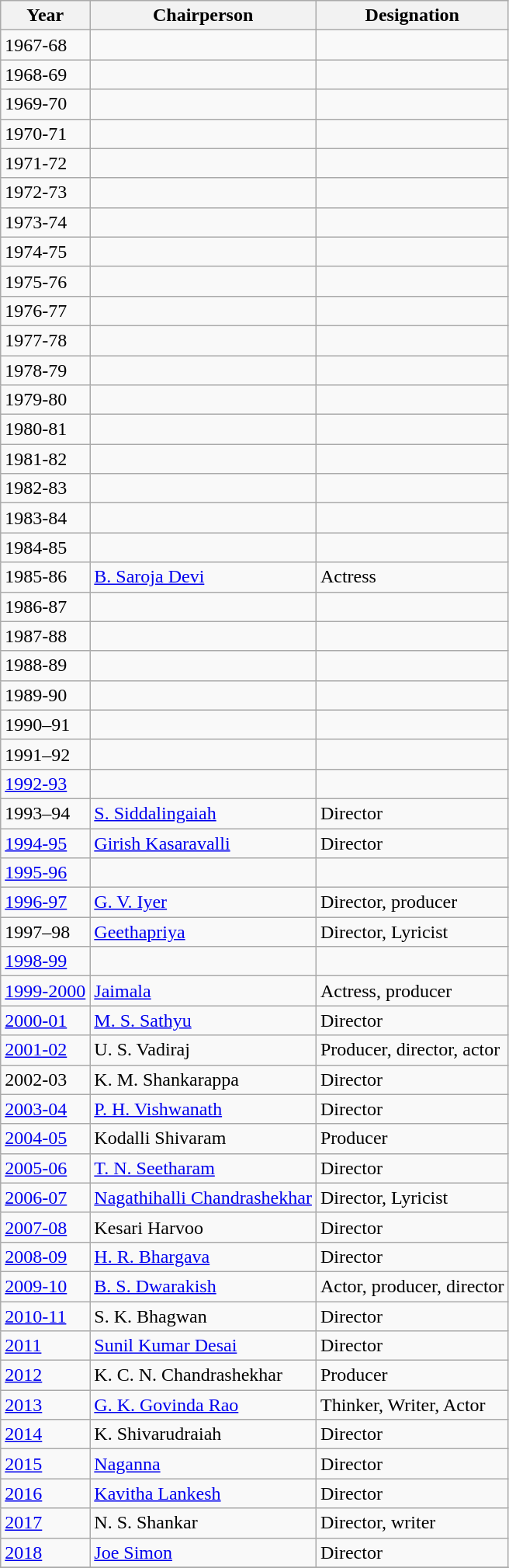<table class="wikitable">
<tr>
<th>Year</th>
<th>Chairperson</th>
<th>Designation</th>
</tr>
<tr>
<td>1967-68</td>
<td></td>
<td></td>
</tr>
<tr>
<td>1968-69</td>
<td></td>
<td></td>
</tr>
<tr>
<td>1969-70</td>
<td></td>
<td></td>
</tr>
<tr>
<td>1970-71</td>
<td></td>
<td></td>
</tr>
<tr>
<td>1971-72</td>
<td></td>
<td></td>
</tr>
<tr>
<td>1972-73</td>
<td></td>
<td></td>
</tr>
<tr>
<td>1973-74</td>
<td></td>
<td></td>
</tr>
<tr>
<td>1974-75</td>
<td></td>
<td></td>
</tr>
<tr>
<td>1975-76</td>
<td></td>
<td></td>
</tr>
<tr>
<td>1976-77</td>
<td></td>
<td></td>
</tr>
<tr>
<td>1977-78</td>
<td></td>
<td></td>
</tr>
<tr>
<td>1978-79</td>
<td></td>
<td></td>
</tr>
<tr>
<td>1979-80</td>
<td></td>
<td></td>
</tr>
<tr>
<td>1980-81</td>
<td></td>
<td></td>
</tr>
<tr>
<td>1981-82</td>
<td></td>
<td></td>
</tr>
<tr>
<td>1982-83</td>
<td></td>
<td></td>
</tr>
<tr>
<td>1983-84</td>
<td></td>
<td></td>
</tr>
<tr>
<td>1984-85</td>
<td></td>
<td></td>
</tr>
<tr>
<td>1985-86</td>
<td><a href='#'>B. Saroja Devi</a></td>
<td>Actress</td>
</tr>
<tr>
<td>1986-87</td>
<td></td>
<td></td>
</tr>
<tr>
<td>1987-88</td>
<td></td>
<td></td>
</tr>
<tr>
<td>1988-89</td>
<td></td>
<td></td>
</tr>
<tr>
<td>1989-90</td>
<td></td>
<td></td>
</tr>
<tr>
<td>1990–91</td>
<td></td>
<td></td>
</tr>
<tr>
<td>1991–92</td>
<td></td>
<td></td>
</tr>
<tr>
<td><a href='#'>1992-93</a></td>
<td></td>
<td></td>
</tr>
<tr>
<td>1993–94</td>
<td><a href='#'>S. Siddalingaiah</a></td>
<td>Director</td>
</tr>
<tr>
<td><a href='#'>1994-95</a></td>
<td><a href='#'>Girish Kasaravalli</a></td>
<td>Director</td>
</tr>
<tr>
<td><a href='#'>1995-96</a></td>
<td></td>
<td></td>
</tr>
<tr>
<td><a href='#'>1996-97</a></td>
<td><a href='#'>G. V. Iyer</a></td>
<td>Director, producer</td>
</tr>
<tr>
<td>1997–98</td>
<td><a href='#'>Geethapriya</a></td>
<td>Director, Lyricist</td>
</tr>
<tr>
<td><a href='#'>1998-99</a></td>
<td></td>
<td></td>
</tr>
<tr>
<td><a href='#'>1999-2000</a></td>
<td><a href='#'>Jaimala</a></td>
<td>Actress, producer</td>
</tr>
<tr>
<td><a href='#'>2000-01</a></td>
<td><a href='#'>M. S. Sathyu</a></td>
<td>Director</td>
</tr>
<tr>
<td><a href='#'>2001-02</a></td>
<td>U. S. Vadiraj</td>
<td>Producer, director, actor</td>
</tr>
<tr>
<td>2002-03</td>
<td>K. M. Shankarappa</td>
<td>Director</td>
</tr>
<tr>
<td><a href='#'>2003-04</a></td>
<td><a href='#'>P. H. Vishwanath</a></td>
<td>Director</td>
</tr>
<tr>
<td><a href='#'>2004-05</a></td>
<td>Kodalli Shivaram</td>
<td>Producer</td>
</tr>
<tr>
<td><a href='#'>2005-06</a></td>
<td><a href='#'>T. N. Seetharam</a></td>
<td>Director</td>
</tr>
<tr>
<td><a href='#'>2006-07</a></td>
<td><a href='#'>Nagathihalli Chandrashekhar</a></td>
<td>Director, Lyricist</td>
</tr>
<tr>
<td><a href='#'>2007-08</a></td>
<td>Kesari Harvoo</td>
<td>Director</td>
</tr>
<tr>
<td><a href='#'>2008-09</a></td>
<td><a href='#'>H. R. Bhargava</a></td>
<td>Director</td>
</tr>
<tr>
<td><a href='#'>2009-10</a></td>
<td><a href='#'>B. S. Dwarakish</a></td>
<td>Actor, producer, director</td>
</tr>
<tr>
<td><a href='#'>2010-11</a></td>
<td>S. K. Bhagwan</td>
<td>Director</td>
</tr>
<tr>
<td><a href='#'>2011</a></td>
<td><a href='#'>Sunil Kumar Desai</a></td>
<td>Director</td>
</tr>
<tr>
<td><a href='#'>2012</a></td>
<td>K. C. N. Chandrashekhar</td>
<td>Producer</td>
</tr>
<tr>
<td><a href='#'>2013</a></td>
<td><a href='#'>G. K. Govinda Rao</a></td>
<td>Thinker, Writer, Actor</td>
</tr>
<tr>
<td><a href='#'>2014</a></td>
<td>K. Shivarudraiah</td>
<td>Director</td>
</tr>
<tr>
<td><a href='#'>2015</a></td>
<td><a href='#'>Naganna</a></td>
<td>Director</td>
</tr>
<tr>
<td><a href='#'>2016</a></td>
<td><a href='#'>Kavitha Lankesh</a></td>
<td>Director</td>
</tr>
<tr>
<td><a href='#'>2017</a></td>
<td>N. S. Shankar</td>
<td>Director, writer</td>
</tr>
<tr>
<td><a href='#'>2018</a></td>
<td><a href='#'>Joe Simon</a></td>
<td>Director</td>
</tr>
<tr>
</tr>
</table>
